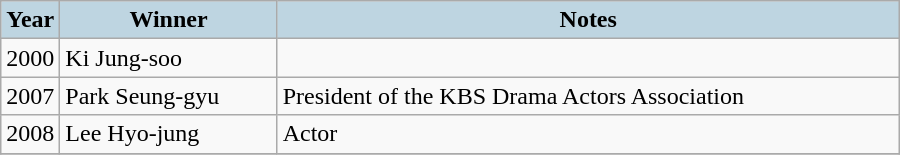<table class="wikitable" style="width:600px">
<tr>
<th style="background:#BED5E1;" width=30>Year</th>
<th style="background:#BED5E1;">Winner</th>
<th style="background:#BED5E1;">Notes</th>
</tr>
<tr>
<td>2000</td>
<td>Ki Jung-soo</td>
<td></td>
</tr>
<tr>
<td>2007</td>
<td>Park Seung-gyu</td>
<td>President of the KBS Drama Actors Association</td>
</tr>
<tr>
<td>2008</td>
<td>Lee Hyo-jung</td>
<td>Actor</td>
</tr>
<tr>
</tr>
</table>
